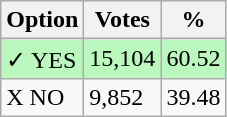<table class="wikitable">
<tr>
<th>Option</th>
<th>Votes</th>
<th>%</th>
</tr>
<tr>
<td style=background:#bbf8be>✓ YES</td>
<td style=background:#bbf8be>15,104</td>
<td style=background:#bbf8be>60.52</td>
</tr>
<tr>
<td>X NO</td>
<td>9,852</td>
<td>39.48</td>
</tr>
</table>
